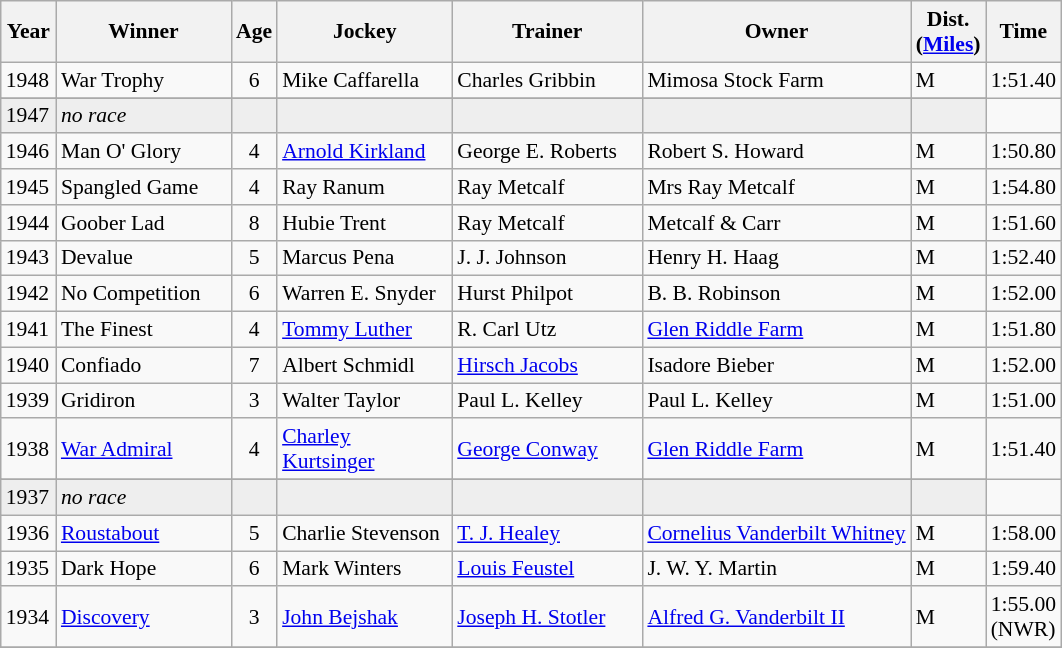<table class="wikitable sortable" style="font-size:90%">
<tr>
<th style="width:30px">Year<br></th>
<th style="width:110px">Winner<br></th>
<th style="width:20px">Age<br></th>
<th style="width:110px">Jockey<br></th>
<th style="width:120px">Trainer<br></th>
<th>Owner<br></th>
<th style="width:25px">Dist.<br> <span>(<a href='#'>Miles</a>)</span></th>
<th style="width:25px">Time<br></th>
</tr>
<tr>
<td>1948</td>
<td>War Trophy</td>
<td align=center>6</td>
<td>Mike Caffarella</td>
<td>Charles Gribbin</td>
<td>Mimosa Stock Farm</td>
<td> M</td>
<td>1:51.40</td>
</tr>
<tr>
</tr>
<tr style="background:#eee;">
<td>1947</td>
<td><em>no race</em></td>
<td></td>
<td></td>
<td></td>
<td></td>
<td></td>
</tr>
<tr>
<td>1946</td>
<td>Man O' Glory</td>
<td align=center>4</td>
<td><a href='#'>Arnold Kirkland</a></td>
<td>George E. Roberts</td>
<td>Robert S. Howard</td>
<td> M</td>
<td>1:50.80</td>
</tr>
<tr>
<td>1945</td>
<td>Spangled Game</td>
<td align=center>4</td>
<td>Ray Ranum</td>
<td>Ray Metcalf</td>
<td>Mrs Ray Metcalf</td>
<td> M</td>
<td>1:54.80</td>
</tr>
<tr>
<td>1944</td>
<td>Goober Lad</td>
<td align=center>8</td>
<td>Hubie Trent</td>
<td>Ray Metcalf</td>
<td>Metcalf & Carr</td>
<td> M</td>
<td>1:51.60</td>
</tr>
<tr>
<td>1943</td>
<td>Devalue</td>
<td align=center>5</td>
<td>Marcus Pena</td>
<td>J. J. Johnson</td>
<td>Henry H. Haag</td>
<td> M</td>
<td>1:52.40</td>
</tr>
<tr>
<td>1942</td>
<td>No Competition</td>
<td align=center>6</td>
<td>Warren E. Snyder</td>
<td>Hurst Philpot</td>
<td>B. B. Robinson</td>
<td> M</td>
<td>1:52.00</td>
</tr>
<tr>
<td>1941</td>
<td>The Finest</td>
<td align=center>4</td>
<td><a href='#'>Tommy Luther</a></td>
<td>R. Carl Utz</td>
<td><a href='#'>Glen Riddle Farm</a></td>
<td> M</td>
<td>1:51.80</td>
</tr>
<tr>
<td>1940</td>
<td>Confiado</td>
<td align=center>7</td>
<td>Albert Schmidl</td>
<td><a href='#'>Hirsch Jacobs</a></td>
<td>Isadore Bieber</td>
<td> M</td>
<td>1:52.00</td>
</tr>
<tr>
<td>1939</td>
<td>Gridiron</td>
<td align=center>3</td>
<td>Walter Taylor</td>
<td>Paul L. Kelley</td>
<td>Paul L. Kelley</td>
<td> M</td>
<td>1:51.00</td>
</tr>
<tr>
<td>1938</td>
<td><a href='#'>War Admiral</a></td>
<td align=center>4</td>
<td><a href='#'>Charley Kurtsinger</a></td>
<td><a href='#'>George Conway</a></td>
<td><a href='#'>Glen Riddle Farm</a></td>
<td> M</td>
<td>1:51.40</td>
</tr>
<tr>
</tr>
<tr style="background:#eee;">
<td>1937</td>
<td><em>no race</em></td>
<td></td>
<td></td>
<td></td>
<td></td>
<td></td>
</tr>
<tr>
<td>1936</td>
<td><a href='#'>Roustabout</a></td>
<td align=center>5</td>
<td>Charlie Stevenson</td>
<td><a href='#'>T. J. Healey</a></td>
<td><a href='#'>Cornelius Vanderbilt Whitney</a></td>
<td> M</td>
<td>1:58.00</td>
</tr>
<tr>
<td>1935</td>
<td>Dark Hope</td>
<td align=center>6</td>
<td>Mark Winters</td>
<td><a href='#'>Louis Feustel</a></td>
<td>J. W. Y. Martin</td>
<td> M</td>
<td>1:59.40</td>
</tr>
<tr>
<td>1934</td>
<td><a href='#'>Discovery</a></td>
<td align=center>3</td>
<td><a href='#'>John Bejshak</a></td>
<td><a href='#'>Joseph H. Stotler</a></td>
<td><a href='#'>Alfred G. Vanderbilt II</a></td>
<td> M</td>
<td>1:55.00 (NWR)</td>
</tr>
<tr>
</tr>
</table>
